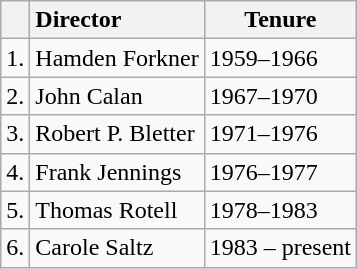<table class="wikitable">
<tr>
<th style="text-align:left;"></th>
<th style="text-align:left;">Director</th>
<th style="text-align:center;">Tenure</th>
</tr>
<tr>
<td>1.</td>
<td>Hamden Forkner</td>
<td>1959–1966</td>
</tr>
<tr>
<td>2.</td>
<td>John Calan</td>
<td>1967–1970</td>
</tr>
<tr>
<td>3.</td>
<td>Robert P. Bletter</td>
<td>1971–1976</td>
</tr>
<tr>
<td>4.</td>
<td>Frank Jennings</td>
<td>1976–1977</td>
</tr>
<tr>
<td>5.</td>
<td>Thomas Rotell</td>
<td>1978–1983</td>
</tr>
<tr>
<td>6.</td>
<td>Carole Saltz</td>
<td>1983 – present</td>
</tr>
</table>
